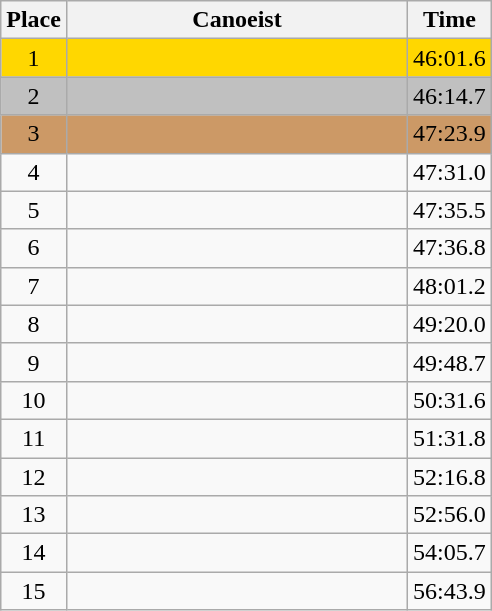<table class=wikitable style="text-align:center">
<tr>
<th>Place</th>
<th width=220>Canoeist</th>
<th>Time</th>
</tr>
<tr style="background:gold;">
<td>1</td>
<td align=left></td>
<td>46:01.6</td>
</tr>
<tr style="background:silver;">
<td>2</td>
<td align=left></td>
<td>46:14.7</td>
</tr>
<tr style="background:#cc9966;">
<td>3</td>
<td align=left></td>
<td>47:23.9</td>
</tr>
<tr>
<td>4</td>
<td align=left></td>
<td>47:31.0</td>
</tr>
<tr>
<td>5</td>
<td align=left></td>
<td>47:35.5</td>
</tr>
<tr>
<td>6</td>
<td align=left></td>
<td>47:36.8</td>
</tr>
<tr>
<td>7</td>
<td align=left></td>
<td>48:01.2</td>
</tr>
<tr>
<td>8</td>
<td align=left></td>
<td>49:20.0</td>
</tr>
<tr>
<td>9</td>
<td align=left></td>
<td>49:48.7</td>
</tr>
<tr>
<td>10</td>
<td align=left></td>
<td>50:31.6</td>
</tr>
<tr>
<td>11</td>
<td align=left></td>
<td>51:31.8</td>
</tr>
<tr>
<td>12</td>
<td align=left></td>
<td>52:16.8</td>
</tr>
<tr>
<td>13</td>
<td align=left></td>
<td>52:56.0</td>
</tr>
<tr>
<td>14</td>
<td align=left></td>
<td>54:05.7</td>
</tr>
<tr>
<td>15</td>
<td align=left></td>
<td>56:43.9</td>
</tr>
</table>
